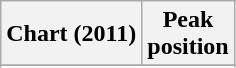<table class="wikitable sortable plainrowheaders" style="text-align:center">
<tr>
<th scope="col">Chart (2011)</th>
<th scope="col">Peak<br> position</th>
</tr>
<tr>
</tr>
<tr>
</tr>
</table>
